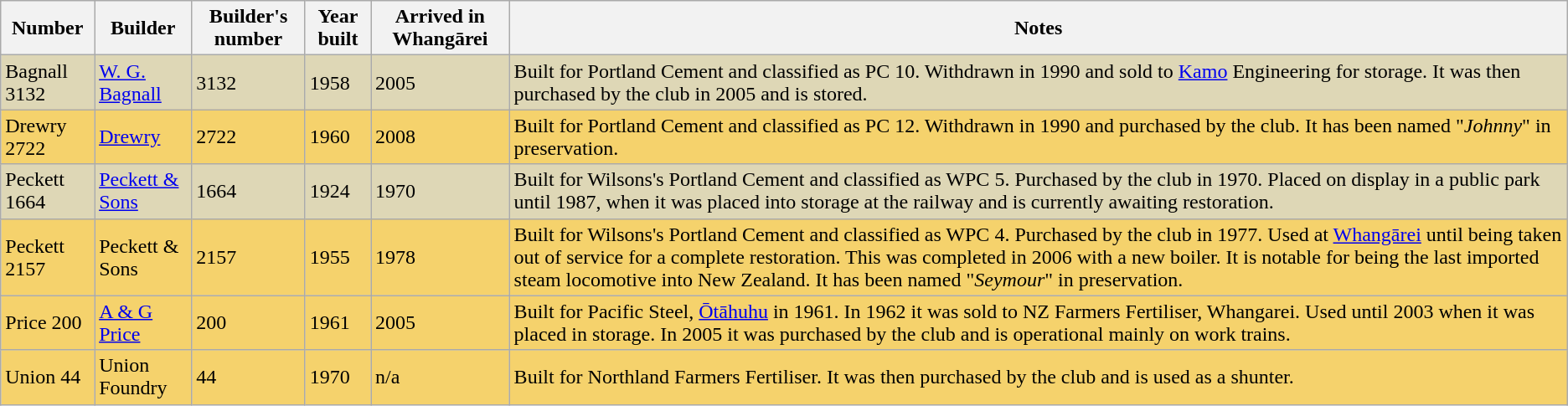<table class="sortable wikitable" border="1">
<tr>
<th>Number</th>
<th>Builder</th>
<th>Builder's number</th>
<th>Year built</th>
<th>Arrived in Whangārei</th>
<th>Notes</th>
</tr>
<tr style="background:#ded7b6;">
<td>Bagnall 3132</td>
<td><a href='#'>W. G. Bagnall</a></td>
<td>3132</td>
<td>1958</td>
<td>2005</td>
<td>Built for Portland Cement and classified as PC 10. Withdrawn in 1990 and sold to <a href='#'>Kamo</a> Engineering for storage. It was then purchased by the club in 2005 and is stored.</td>
</tr>
<tr style="background:#F5D26C;">
<td>Drewry 2722</td>
<td><a href='#'>Drewry</a></td>
<td>2722</td>
<td>1960</td>
<td>2008</td>
<td>Built for Portland Cement and classified as PC 12. Withdrawn in 1990 and purchased by the club. It has been named "<em>Johnny</em>" in preservation.</td>
</tr>
<tr style="background:#DED7B6;">
<td>Peckett 1664</td>
<td><a href='#'>Peckett & Sons</a></td>
<td>1664</td>
<td>1924</td>
<td>1970</td>
<td>Built for Wilsons's Portland Cement and classified as WPC 5. Purchased by the club in 1970. Placed on display in a public park until 1987, when it was placed into storage at the railway and is currently awaiting restoration.</td>
</tr>
<tr style="background:#F5D26C;">
<td>Peckett 2157</td>
<td>Peckett & Sons</td>
<td>2157</td>
<td>1955</td>
<td>1978</td>
<td>Built for Wilsons's Portland Cement and classified as WPC 4. Purchased by the club in 1977. Used at <a href='#'>Whangārei</a> until being taken out of service for a complete restoration. This was completed in 2006 with a new boiler. It is notable for being the last imported steam locomotive into New Zealand. It has been named "<em>Seymour</em>" in preservation.</td>
</tr>
<tr style="background:#f5d26c;">
<td>Price 200</td>
<td><a href='#'>A & G Price</a></td>
<td>200</td>
<td>1961</td>
<td>2005</td>
<td>Built for Pacific Steel, <a href='#'>Ōtāhuhu</a> in 1961. In 1962 it was sold to NZ Farmers Fertiliser, Whangarei. Used until 2003 when it was placed in storage. In 2005 it was purchased by the club and is operational mainly on work trains.</td>
</tr>
<tr style="background:#F5D26C;">
<td>Union 44</td>
<td>Union Foundry</td>
<td>44</td>
<td>1970</td>
<td>n/a</td>
<td>Built for Northland Farmers Fertiliser. It was then purchased by the club and is used as a shunter.</td>
</tr>
</table>
